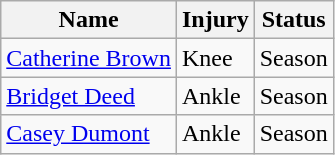<table class="wikitable">
<tr>
<th>Name</th>
<th>Injury</th>
<th>Status</th>
</tr>
<tr>
<td><a href='#'>Catherine Brown</a></td>
<td>Knee</td>
<td>Season</td>
</tr>
<tr>
<td><a href='#'>Bridget Deed</a></td>
<td>Ankle</td>
<td>Season</td>
</tr>
<tr>
<td><a href='#'>Casey Dumont</a></td>
<td>Ankle</td>
<td>Season</td>
</tr>
</table>
